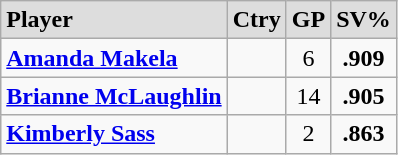<table class="wikitable">
<tr align="center" style="font-weight:bold; background-color:#dddddd;" |>
<td align="left">Player</td>
<td>Ctry</td>
<td>GP</td>
<td>SV%</td>
</tr>
<tr align="center">
<td align="left"><strong><a href='#'>Amanda Makela</a></strong></td>
<td></td>
<td>6</td>
<td><strong>.909</strong></td>
</tr>
<tr align="center">
<td align="left"><strong><a href='#'>Brianne McLaughlin</a></strong></td>
<td></td>
<td>14</td>
<td><strong>.905</strong></td>
</tr>
<tr align="center">
<td align="left"><strong><a href='#'>Kimberly Sass</a></strong></td>
<td></td>
<td>2</td>
<td><strong>.863</strong></td>
</tr>
</table>
